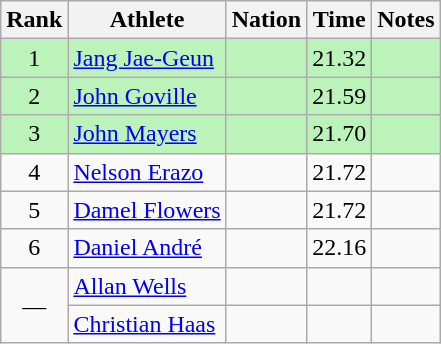<table class="wikitable sortable" style="text-align:center">
<tr>
<th>Rank</th>
<th>Athlete</th>
<th>Nation</th>
<th>Time</th>
<th>Notes</th>
</tr>
<tr style="background:#bbf3bb;">
<td>1</td>
<td align=left><a href='#'>Jang Jae-Geun</a></td>
<td align=left></td>
<td>21.32</td>
<td></td>
</tr>
<tr style="background:#bbf3bb;">
<td>2</td>
<td align=left><a href='#'>John Goville</a></td>
<td align=left></td>
<td>21.59</td>
<td></td>
</tr>
<tr style="background:#bbf3bb;">
<td>3</td>
<td align=left><a href='#'>John Mayers</a></td>
<td align=left></td>
<td>21.70</td>
<td></td>
</tr>
<tr>
<td>4</td>
<td align=left><a href='#'>Nelson Erazo</a></td>
<td align=left></td>
<td>21.72</td>
<td></td>
</tr>
<tr>
<td>5</td>
<td align=left><a href='#'>Damel Flowers</a></td>
<td align=left></td>
<td>21.72</td>
<td></td>
</tr>
<tr>
<td>6</td>
<td align=left><a href='#'>Daniel André</a></td>
<td align=left></td>
<td>22.16</td>
<td></td>
</tr>
<tr>
<td rowspan=2 data-sort-value=7>—</td>
<td align=left><a href='#'>Allan Wells</a></td>
<td align=left></td>
<td data-sort-value=99.99></td>
<td></td>
</tr>
<tr>
<td align=left><a href='#'>Christian Haas</a></td>
<td align=left></td>
<td data-sort-value=99.99></td>
<td></td>
</tr>
</table>
